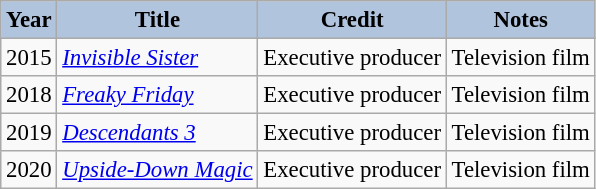<table class="wikitable" style="font-size:95%;">
<tr>
<th style="background:#B0C4DE;">Year</th>
<th style="background:#B0C4DE;">Title</th>
<th style="background:#B0C4DE;">Credit</th>
<th style="background:#B0C4DE;">Notes</th>
</tr>
<tr>
<td>2015</td>
<td><em><a href='#'>Invisible Sister</a></em></td>
<td>Executive producer</td>
<td>Television film</td>
</tr>
<tr>
<td>2018</td>
<td><em><a href='#'>Freaky Friday</a></em></td>
<td>Executive producer</td>
<td>Television film</td>
</tr>
<tr>
<td>2019</td>
<td><em><a href='#'>Descendants 3</a></em></td>
<td>Executive producer</td>
<td>Television film</td>
</tr>
<tr>
<td>2020</td>
<td><em><a href='#'>Upside-Down Magic</a></em></td>
<td>Executive producer</td>
<td>Television film</td>
</tr>
</table>
